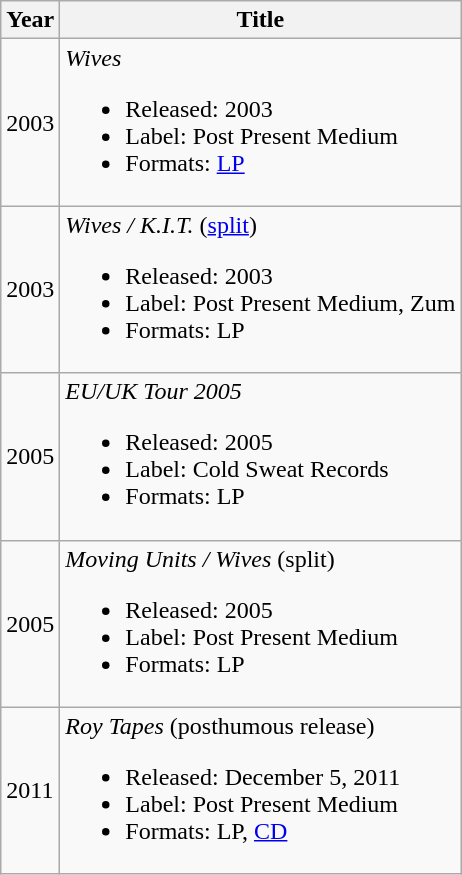<table class="wikitable">
<tr>
<th>Year</th>
<th>Title</th>
</tr>
<tr>
<td>2003</td>
<td><em>Wives</em><br><ul><li>Released: 2003</li><li>Label: Post Present Medium</li><li>Formats: <a href='#'>LP</a></li></ul></td>
</tr>
<tr>
<td>2003</td>
<td><em>Wives / K.I.T.</em> (<a href='#'>split</a>)<br><ul><li>Released: 2003</li><li>Label: Post Present Medium, Zum</li><li>Formats: LP</li></ul></td>
</tr>
<tr>
<td>2005</td>
<td><em>EU/UK Tour 2005</em><br><ul><li>Released: 2005</li><li>Label: Cold Sweat Records</li><li>Formats: LP</li></ul></td>
</tr>
<tr>
<td>2005</td>
<td><em>Moving Units / Wives</em> (split)<br><ul><li>Released: 2005</li><li>Label: Post Present Medium</li><li>Formats: LP</li></ul></td>
</tr>
<tr>
<td>2011</td>
<td><em>Roy Tapes</em> (posthumous release)<br><ul><li>Released: December 5, 2011</li><li>Label: Post Present Medium</li><li>Formats: LP, <a href='#'>CD</a></li></ul></td>
</tr>
</table>
